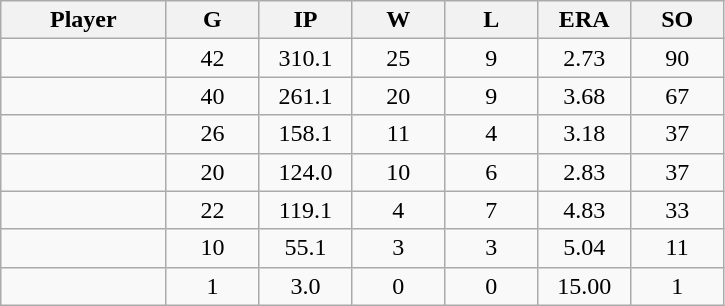<table class="wikitable sortable">
<tr>
<th bgcolor="#DDDDFF" width="16%">Player</th>
<th bgcolor="#DDDDFF" width="9%">G</th>
<th bgcolor="#DDDDFF" width="9%">IP</th>
<th bgcolor="#DDDDFF" width="9%">W</th>
<th bgcolor="#DDDDFF" width="9%">L</th>
<th bgcolor="#DDDDFF" width="9%">ERA</th>
<th bgcolor="#DDDDFF" width="9%">SO</th>
</tr>
<tr align="center">
<td></td>
<td>42</td>
<td>310.1</td>
<td>25</td>
<td>9</td>
<td>2.73</td>
<td>90</td>
</tr>
<tr align="center">
<td></td>
<td>40</td>
<td>261.1</td>
<td>20</td>
<td>9</td>
<td>3.68</td>
<td>67</td>
</tr>
<tr align="center">
<td></td>
<td>26</td>
<td>158.1</td>
<td>11</td>
<td>4</td>
<td>3.18</td>
<td>37</td>
</tr>
<tr align="center">
<td></td>
<td>20</td>
<td>124.0</td>
<td>10</td>
<td>6</td>
<td>2.83</td>
<td>37</td>
</tr>
<tr align="center">
<td></td>
<td>22</td>
<td>119.1</td>
<td>4</td>
<td>7</td>
<td>4.83</td>
<td>33</td>
</tr>
<tr align="center">
<td></td>
<td>10</td>
<td>55.1</td>
<td>3</td>
<td>3</td>
<td>5.04</td>
<td>11</td>
</tr>
<tr align="center">
<td></td>
<td>1</td>
<td>3.0</td>
<td>0</td>
<td>0</td>
<td>15.00</td>
<td>1</td>
</tr>
</table>
